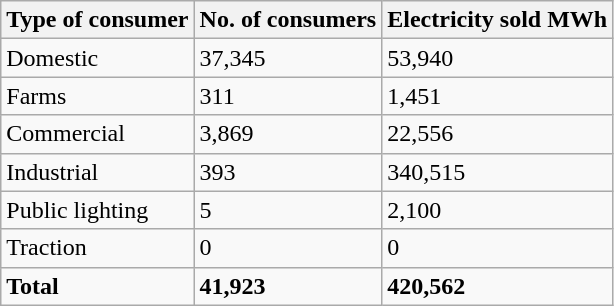<table class="wikitable">
<tr>
<th>Type of consumer</th>
<th>No. of consumers</th>
<th>Electricity sold MWh</th>
</tr>
<tr>
<td>Domestic</td>
<td>37,345</td>
<td>53,940</td>
</tr>
<tr>
<td>Farms</td>
<td>311</td>
<td>1,451</td>
</tr>
<tr>
<td>Commercial</td>
<td>3,869</td>
<td>22,556</td>
</tr>
<tr>
<td>Industrial</td>
<td>393</td>
<td>340,515</td>
</tr>
<tr>
<td>Public lighting</td>
<td>5</td>
<td>2,100</td>
</tr>
<tr>
<td>Traction</td>
<td>0</td>
<td>0</td>
</tr>
<tr>
<td><strong>Total</strong></td>
<td><strong>41,923</strong></td>
<td><strong>420,562</strong></td>
</tr>
</table>
